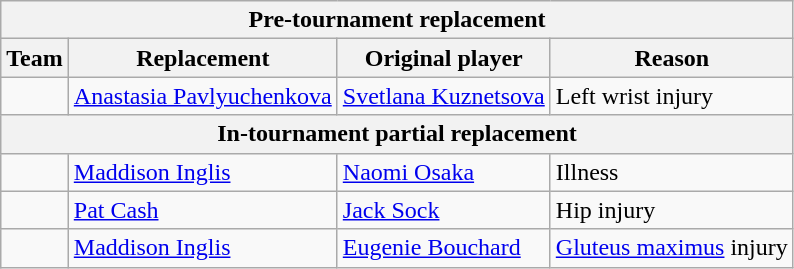<table class="wikitable">
<tr>
<th colspan="4">Pre-tournament replacement</th>
</tr>
<tr>
<th>Team</th>
<th>Replacement</th>
<th>Original player</th>
<th>Reason</th>
</tr>
<tr>
<td></td>
<td><a href='#'>Anastasia Pavlyuchenkova</a></td>
<td><a href='#'>Svetlana Kuznetsova</a></td>
<td>Left wrist injury</td>
</tr>
<tr>
<th colspan=4>In-tournament partial replacement</th>
</tr>
<tr>
<td></td>
<td> <a href='#'>Maddison Inglis</a></td>
<td><a href='#'>Naomi Osaka</a></td>
<td>Illness</td>
</tr>
<tr>
<td></td>
<td> <a href='#'>Pat Cash</a></td>
<td><a href='#'>Jack Sock</a></td>
<td>Hip injury</td>
</tr>
<tr>
<td></td>
<td> <a href='#'>Maddison Inglis</a></td>
<td><a href='#'>Eugenie Bouchard</a></td>
<td><a href='#'>Gluteus maximus</a> injury</td>
</tr>
</table>
